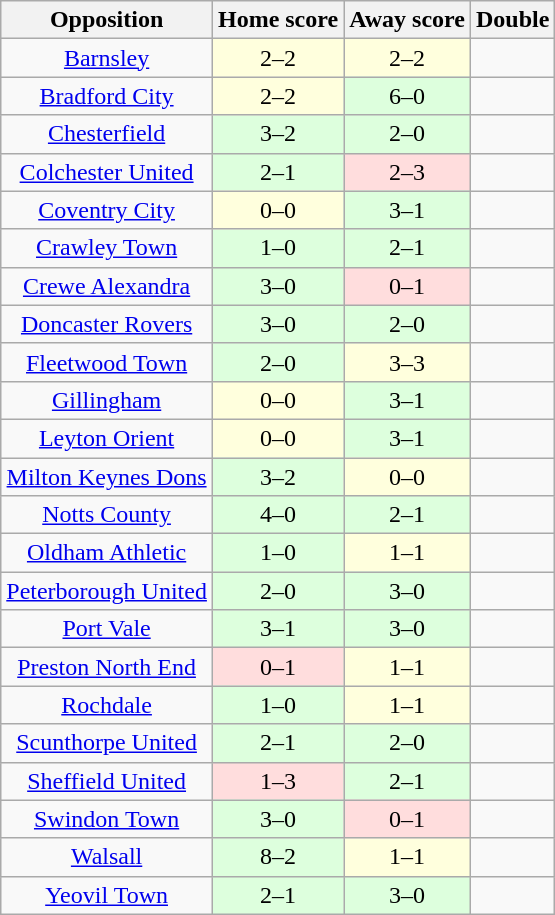<table class="wikitable" style="text-align: center;">
<tr>
<th>Opposition</th>
<th>Home score</th>
<th>Away score</th>
<th>Double</th>
</tr>
<tr>
<td><a href='#'>Barnsley</a></td>
<td style="background:#ffd;">2–2</td>
<td style="background:#ffd;">2–2</td>
<td></td>
</tr>
<tr>
<td><a href='#'>Bradford City</a></td>
<td style="background:#ffd;">2–2</td>
<td style="background:#dfd;">6–0</td>
<td></td>
</tr>
<tr>
<td><a href='#'>Chesterfield</a></td>
<td style="background:#dfd;">3–2</td>
<td style="background:#dfd;">2–0</td>
<td></td>
</tr>
<tr>
<td><a href='#'>Colchester United</a></td>
<td style="background:#dfd;">2–1</td>
<td style="background:#fdd;">2–3</td>
<td></td>
</tr>
<tr>
<td><a href='#'>Coventry City</a></td>
<td style="background:#ffd;">0–0</td>
<td style="background:#dfd;">3–1</td>
<td></td>
</tr>
<tr>
<td><a href='#'>Crawley Town</a></td>
<td style="background:#dfd;">1–0</td>
<td style="background:#dfd;">2–1</td>
<td></td>
</tr>
<tr>
<td><a href='#'>Crewe Alexandra</a></td>
<td style="background:#dfd;">3–0</td>
<td style="background:#fdd;">0–1</td>
<td></td>
</tr>
<tr>
<td><a href='#'>Doncaster Rovers</a></td>
<td style="background:#dfd;">3–0</td>
<td style="background:#dfd;">2–0</td>
<td></td>
</tr>
<tr>
<td><a href='#'>Fleetwood Town</a></td>
<td style="background:#dfd;">2–0</td>
<td style="background:#ffd;">3–3</td>
<td></td>
</tr>
<tr>
<td><a href='#'>Gillingham</a></td>
<td style="background:#ffd;">0–0</td>
<td style="background:#dfd;">3–1</td>
<td></td>
</tr>
<tr>
<td><a href='#'>Leyton Orient</a></td>
<td style="background:#ffd;">0–0</td>
<td style="background:#dfd;">3–1</td>
<td></td>
</tr>
<tr>
<td><a href='#'>Milton Keynes Dons</a></td>
<td style="background:#dfd;">3–2</td>
<td style="background:#ffd;">0–0</td>
<td></td>
</tr>
<tr>
<td><a href='#'>Notts County</a></td>
<td style="background:#dfd;">4–0</td>
<td style="background:#dfd;">2–1</td>
<td></td>
</tr>
<tr>
<td><a href='#'>Oldham Athletic</a></td>
<td style="background:#dfd;">1–0</td>
<td style="background:#ffd;">1–1</td>
<td></td>
</tr>
<tr>
<td><a href='#'>Peterborough United</a></td>
<td style="background:#dfd;">2–0</td>
<td style="background:#dfd;">3–0</td>
<td></td>
</tr>
<tr>
<td><a href='#'>Port Vale</a></td>
<td style="background:#dfd;">3–1</td>
<td style="background:#dfd;">3–0</td>
<td></td>
</tr>
<tr>
<td><a href='#'>Preston North End</a></td>
<td style="background:#fdd;">0–1</td>
<td style="background:#ffd;">1–1</td>
<td></td>
</tr>
<tr>
<td><a href='#'>Rochdale</a></td>
<td style="background:#dfd;">1–0</td>
<td style="background:#ffd;">1–1</td>
<td></td>
</tr>
<tr>
<td><a href='#'>Scunthorpe United</a></td>
<td style="background:#dfd;">2–1</td>
<td style="background:#dfd;">2–0</td>
<td></td>
</tr>
<tr>
<td><a href='#'>Sheffield United</a></td>
<td style="background:#fdd;">1–3</td>
<td style="background:#dfd;">2–1</td>
<td></td>
</tr>
<tr>
<td><a href='#'>Swindon Town</a></td>
<td style="background:#dfd;">3–0</td>
<td style="background:#fdd;">0–1</td>
<td></td>
</tr>
<tr>
<td><a href='#'>Walsall</a></td>
<td style="background:#dfd;">8–2</td>
<td style="background:#ffd;">1–1</td>
<td></td>
</tr>
<tr>
<td><a href='#'>Yeovil Town</a></td>
<td style="background:#dfd;">2–1</td>
<td style="background:#dfd;">3–0</td>
<td></td>
</tr>
</table>
